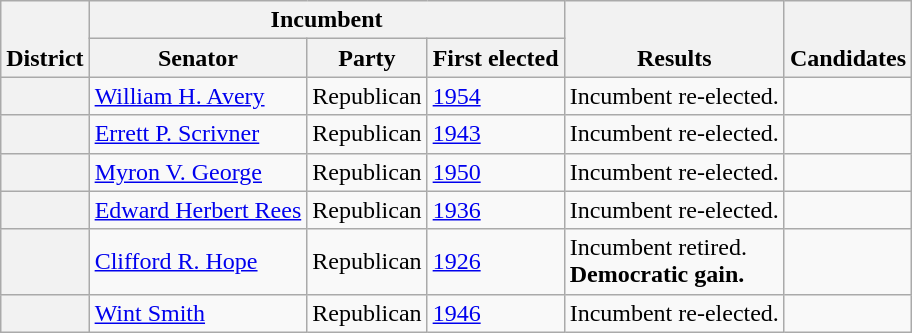<table class=wikitable>
<tr valign=bottom>
<th rowspan=2>District</th>
<th colspan=3>Incumbent</th>
<th rowspan=2>Results</th>
<th rowspan=2>Candidates</th>
</tr>
<tr>
<th>Senator</th>
<th>Party</th>
<th>First elected</th>
</tr>
<tr>
<th></th>
<td><a href='#'>William H. Avery</a></td>
<td>Republican</td>
<td><a href='#'>1954</a></td>
<td>Incumbent re-elected.</td>
<td nowrap></td>
</tr>
<tr>
<th></th>
<td><a href='#'>Errett P. Scrivner</a></td>
<td>Republican</td>
<td><a href='#'>1943 </a></td>
<td>Incumbent re-elected.</td>
<td nowrap></td>
</tr>
<tr>
<th></th>
<td><a href='#'>Myron V. George</a></td>
<td>Republican</td>
<td><a href='#'>1950</a></td>
<td>Incumbent re-elected.</td>
<td nowrap></td>
</tr>
<tr>
<th></th>
<td><a href='#'>Edward Herbert Rees</a></td>
<td>Republican</td>
<td><a href='#'>1936</a></td>
<td>Incumbent re-elected.</td>
<td nowrap></td>
</tr>
<tr>
<th></th>
<td><a href='#'>Clifford R. Hope</a></td>
<td>Republican</td>
<td><a href='#'>1926</a></td>
<td>Incumbent retired.<br><strong>Democratic gain.</strong></td>
<td nowrap></td>
</tr>
<tr>
<th></th>
<td><a href='#'>Wint Smith</a></td>
<td>Republican</td>
<td><a href='#'>1946</a></td>
<td>Incumbent re-elected.</td>
<td nowrap></td>
</tr>
</table>
